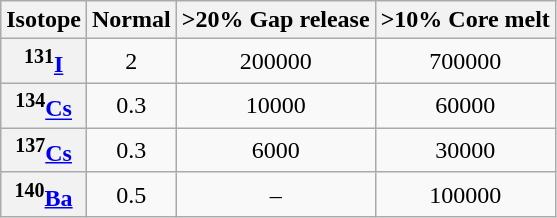<table class="wikitable" style="text-align:center">
<tr>
<th>Isotope</th>
<th>Normal</th>
<th>>20% Gap release</th>
<th>>10% Core melt</th>
</tr>
<tr>
<th><sup>131</sup><a href='#'>I</a></th>
<td>2</td>
<td>200000</td>
<td>700000</td>
</tr>
<tr>
<th><sup>134</sup><a href='#'>Cs</a></th>
<td>0.3</td>
<td>10000</td>
<td>60000</td>
</tr>
<tr>
<th><sup>137</sup><a href='#'>Cs</a></th>
<td>0.3</td>
<td>6000</td>
<td>30000</td>
</tr>
<tr>
<th><sup>140</sup><a href='#'>Ba</a></th>
<td>0.5</td>
<td>–</td>
<td>100000</td>
</tr>
</table>
